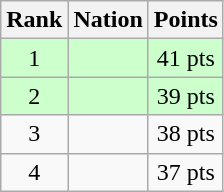<table class="wikitable sortable" style="text-align:center">
<tr>
<th>Rank</th>
<th>Nation</th>
<th>Points</th>
</tr>
<tr style="background-color:#ccffcc">
<td>1</td>
<td align=left></td>
<td>41 pts</td>
</tr>
<tr style="background-color:#ccffcc">
<td>2</td>
<td align=left></td>
<td>39 pts</td>
</tr>
<tr>
<td>3</td>
<td align=left></td>
<td>38 pts</td>
</tr>
<tr>
<td>4</td>
<td align=left></td>
<td>37 pts</td>
</tr>
</table>
